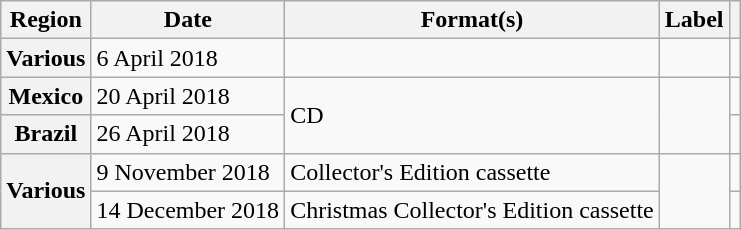<table class="wikitable plainrowheaders">
<tr>
<th scope="col">Region</th>
<th scope="col">Date</th>
<th scope="col">Format(s)</th>
<th scope="col">Label</th>
<th scope="col"></th>
</tr>
<tr>
<th scope="row">Various</th>
<td>6 April 2018</td>
<td></td>
<td></td>
<td></td>
</tr>
<tr>
<th scope="row">Mexico</th>
<td>20 April 2018</td>
<td rowspan="2">CD</td>
<td rowspan="2"></td>
<td></td>
</tr>
<tr>
<th scope="row">Brazil</th>
<td>26 April 2018</td>
<td></td>
</tr>
<tr>
<th scope="row" rowspan="2">Various</th>
<td>9 November 2018</td>
<td>Collector's Edition cassette</td>
<td rowspan="2"></td>
<td></td>
</tr>
<tr>
<td>14 December 2018</td>
<td>Christmas Collector's Edition cassette</td>
<td></td>
</tr>
</table>
